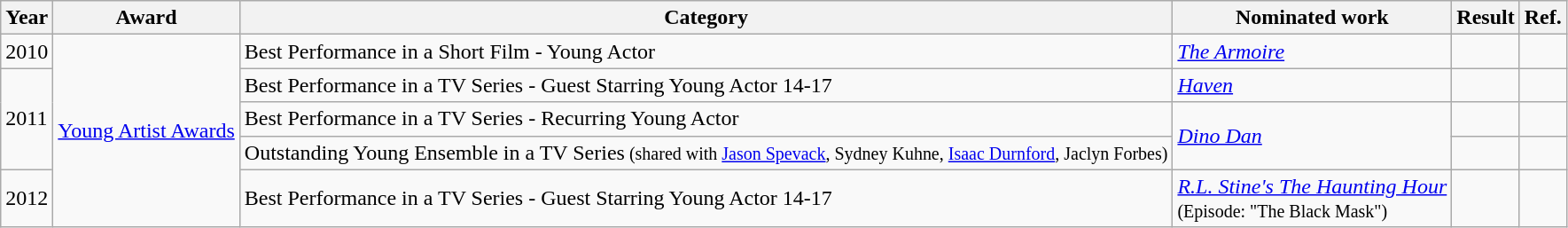<table class="wikitable">
<tr>
<th>Year</th>
<th>Award</th>
<th>Category</th>
<th>Nominated work</th>
<th>Result</th>
<th>Ref.</th>
</tr>
<tr>
<td>2010</td>
<td rowspan="5"><a href='#'>Young Artist Awards</a></td>
<td>Best Performance in a Short Film - Young Actor</td>
<td><em><a href='#'>The Armoire</a></em></td>
<td></td>
<td></td>
</tr>
<tr>
<td rowspan=3>2011</td>
<td>Best Performance in a TV Series - Guest Starring Young Actor 14-17</td>
<td><em><a href='#'>Haven</a></em></td>
<td></td>
<td></td>
</tr>
<tr>
<td>Best Performance in a TV Series - Recurring Young Actor</td>
<td rowspan="2"><em><a href='#'>Dino Dan</a></em></td>
<td></td>
<td></td>
</tr>
<tr>
<td>Outstanding Young Ensemble in a TV Series<small> (shared with <a href='#'>Jason Spevack</a>, Sydney Kuhne, <a href='#'>Isaac Durnford</a>, Jaclyn Forbes)</small></td>
<td></td>
<td></td>
</tr>
<tr>
<td>2012</td>
<td>Best Performance in a TV Series - Guest Starring Young Actor 14-17</td>
<td><em><a href='#'>R.L. Stine's The Haunting Hour</a></em><br><small>(Episode: "The Black Mask")</small></td>
<td></td>
<td></td>
</tr>
</table>
